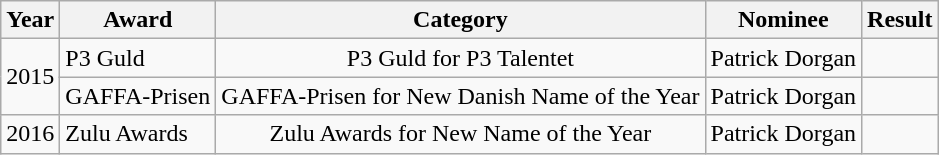<table class="wikitable">
<tr>
<th>Year</th>
<th>Award</th>
<th>Category</th>
<th>Nominee</th>
<th>Result</th>
</tr>
<tr>
<td rowspan="2">2015</td>
<td rowspan="1">P3 Guld</td>
<td style="text-align:center;">P3 Guld for P3 Talentet</td>
<td style="text-align:center;">Patrick Dorgan</td>
<td></td>
</tr>
<tr>
<td rowspan="1">GAFFA-Prisen</td>
<td>GAFFA-Prisen for New Danish Name of the Year</td>
<td style="text-align:center;">Patrick Dorgan</td>
<td></td>
</tr>
<tr>
<td rowspan="1">2016</td>
<td rowspan="1">Zulu Awards</td>
<td style="text-align:center;">Zulu Awards for New Name of the Year</td>
<td style="text-align:center;">Patrick Dorgan</td>
<td></td>
</tr>
</table>
